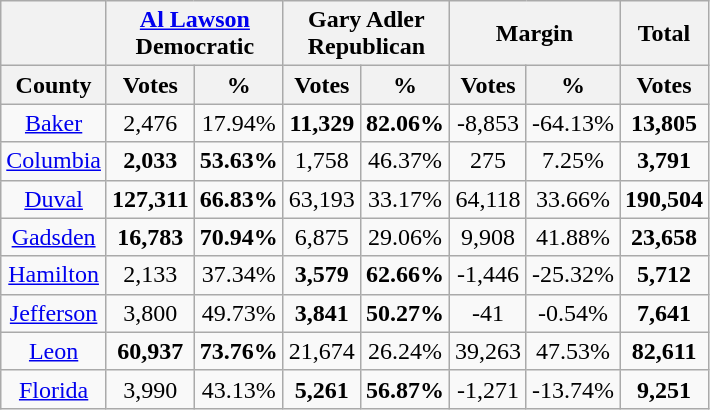<table class="wikitable sortable" style="text-align:center">
<tr>
<th></th>
<th style="text-align:center;" colspan="2"><a href='#'>Al Lawson</a><br>Democratic</th>
<th style="text-align:center;" colspan="2">Gary Adler<br>Republican</th>
<th style="text-align:center;" colspan="2">Margin</th>
<th style="text-align:center;">Total</th>
</tr>
<tr>
<th align=center>County</th>
<th style="text-align:center;" data-sort-type="number">Votes</th>
<th style="text-align:center;" data-sort-type="number">%</th>
<th style="text-align:center;" data-sort-type="number">Votes</th>
<th style="text-align:center;" data-sort-type="number">%</th>
<th style="text-align:center;" data-sort-type="number">Votes</th>
<th style="text-align:center;" data-sort-type="number">%</th>
<th style="text-align:center;" data-sort-type="number">Votes</th>
</tr>
<tr>
<td align=center><a href='#'>Baker</a></td>
<td>2,476</td>
<td>17.94%</td>
<td><strong>11,329</strong></td>
<td><strong>82.06%</strong></td>
<td>-8,853</td>
<td>-64.13%</td>
<td><strong>13,805</strong></td>
</tr>
<tr>
<td align=center><a href='#'>Columbia</a></td>
<td><strong>2,033</strong></td>
<td><strong>53.63%</strong></td>
<td>1,758</td>
<td>46.37%</td>
<td>275</td>
<td>7.25%</td>
<td><strong>3,791</strong></td>
</tr>
<tr>
<td align=center><a href='#'>Duval</a></td>
<td><strong>127,311</strong></td>
<td><strong>66.83%</strong></td>
<td>63,193</td>
<td>33.17%</td>
<td>64,118</td>
<td>33.66%</td>
<td><strong>190,504</strong></td>
</tr>
<tr>
<td align=center><a href='#'>Gadsden</a></td>
<td><strong>16,783</strong></td>
<td><strong>70.94%</strong></td>
<td>6,875</td>
<td>29.06%</td>
<td>9,908</td>
<td>41.88%</td>
<td><strong>23,658</strong></td>
</tr>
<tr>
<td align=center><a href='#'>Hamilton</a></td>
<td>2,133</td>
<td>37.34%</td>
<td><strong>3,579</strong></td>
<td><strong>62.66%</strong></td>
<td>-1,446</td>
<td>-25.32%</td>
<td><strong>5,712</strong></td>
</tr>
<tr>
<td align=center><a href='#'>Jefferson</a></td>
<td>3,800</td>
<td>49.73%</td>
<td><strong>3,841</strong></td>
<td><strong>50.27%</strong></td>
<td>-41</td>
<td>-0.54%</td>
<td><strong>7,641</strong></td>
</tr>
<tr>
<td align=center><a href='#'>Leon</a></td>
<td><strong>60,937</strong></td>
<td><strong>73.76%</strong></td>
<td>21,674</td>
<td>26.24%</td>
<td>39,263</td>
<td>47.53%</td>
<td><strong>82,611</strong></td>
</tr>
<tr>
<td align=center><a href='#'>Florida</a></td>
<td>3,990</td>
<td>43.13%</td>
<td><strong>5,261</strong></td>
<td><strong>56.87%</strong></td>
<td>-1,271</td>
<td>-13.74%</td>
<td><strong>9,251</strong></td>
</tr>
</table>
